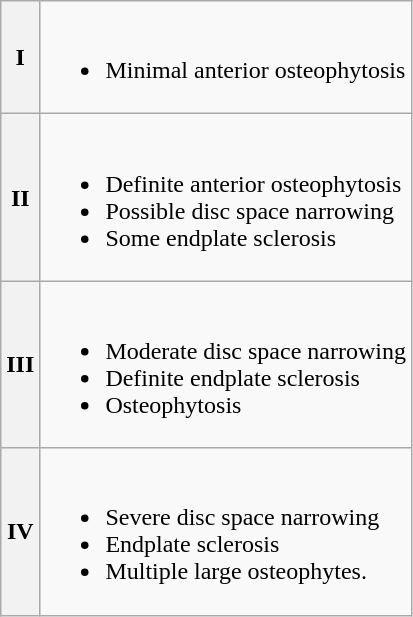<table class="wikitable">
<tr>
<th>I</th>
<td><br><ul><li>Minimal anterior osteophytosis</li></ul></td>
</tr>
<tr>
<th>II</th>
<td><br><ul><li>Definite anterior osteophytosis</li><li>Possible disc space narrowing</li><li>Some endplate sclerosis</li></ul></td>
</tr>
<tr>
<th>III</th>
<td><br><ul><li>Moderate disc space narrowing</li><li>Definite endplate sclerosis</li><li>Osteophytosis</li></ul></td>
</tr>
<tr>
<th>IV</th>
<td><br><ul><li>Severe disc space narrowing</li><li>Endplate sclerosis</li><li>Multiple large osteophytes.</li></ul></td>
</tr>
</table>
